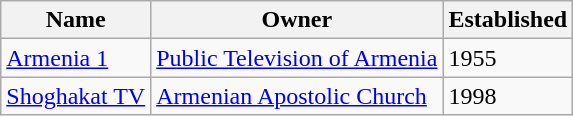<table class="wikitable" border="1" class="wikitable sortable">
<tr>
<th>Name</th>
<th>Owner</th>
<th>Established</th>
</tr>
<tr>
<td><a href='#'>Armenia 1</a></td>
<td><a href='#'>Public Television of Armenia</a></td>
<td>1955</td>
</tr>
<tr>
<td><a href='#'>Shoghakat TV</a></td>
<td><a href='#'>Armenian Apostolic Church</a></td>
<td>1998</td>
</tr>
</table>
